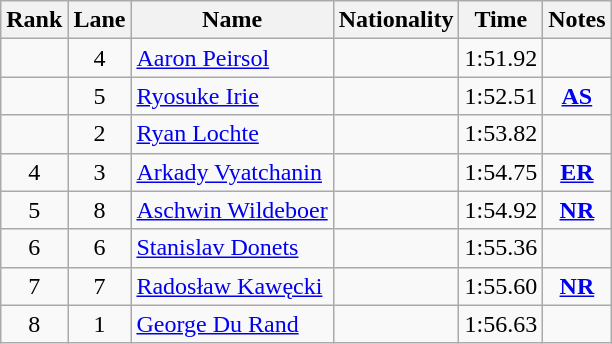<table class="wikitable sortable" style="text-align:center">
<tr>
<th>Rank</th>
<th>Lane</th>
<th>Name</th>
<th>Nationality</th>
<th>Time</th>
<th>Notes</th>
</tr>
<tr>
<td></td>
<td>4</td>
<td align=left><a href='#'>Aaron Peirsol</a></td>
<td align=left></td>
<td>1:51.92</td>
<td></td>
</tr>
<tr>
<td></td>
<td>5</td>
<td align=left><a href='#'>Ryosuke Irie</a></td>
<td align=left></td>
<td>1:52.51</td>
<td><strong><a href='#'>AS</a></strong></td>
</tr>
<tr>
<td></td>
<td>2</td>
<td align=left><a href='#'>Ryan Lochte</a></td>
<td align=left></td>
<td>1:53.82</td>
<td></td>
</tr>
<tr>
<td>4</td>
<td>3</td>
<td align=left><a href='#'>Arkady Vyatchanin</a></td>
<td align=left></td>
<td>1:54.75</td>
<td><strong><a href='#'>ER</a></strong></td>
</tr>
<tr>
<td>5</td>
<td>8</td>
<td align=left><a href='#'>Aschwin Wildeboer</a></td>
<td align=left></td>
<td>1:54.92</td>
<td><strong><a href='#'>NR</a></strong></td>
</tr>
<tr>
<td>6</td>
<td>6</td>
<td align=left><a href='#'>Stanislav Donets</a></td>
<td align=left></td>
<td>1:55.36</td>
<td></td>
</tr>
<tr>
<td>7</td>
<td>7</td>
<td align=left><a href='#'>Radosław Kawęcki</a></td>
<td align=left></td>
<td>1:55.60</td>
<td><strong><a href='#'>NR</a></strong></td>
</tr>
<tr>
<td>8</td>
<td>1</td>
<td align=left><a href='#'>George Du Rand</a></td>
<td align=left></td>
<td>1:56.63</td>
<td></td>
</tr>
</table>
